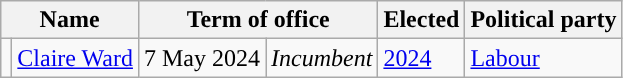<table class="wikitable">
<tr>
<th colspan="2">Name</th>
<th colspan="2">Term of office</th>
<th>Elected</th>
<th>Political party</th>
</tr>
<tr>
<td style="background-color: "></td>
<td><a href='#'>Claire Ward</a></td>
<td>7 May 2024</td>
<td><em>Incumbent</em></td>
<td><a href='#'>2024</a></td>
<td><a href='#'>Labour</a></td>
</tr>
</table>
